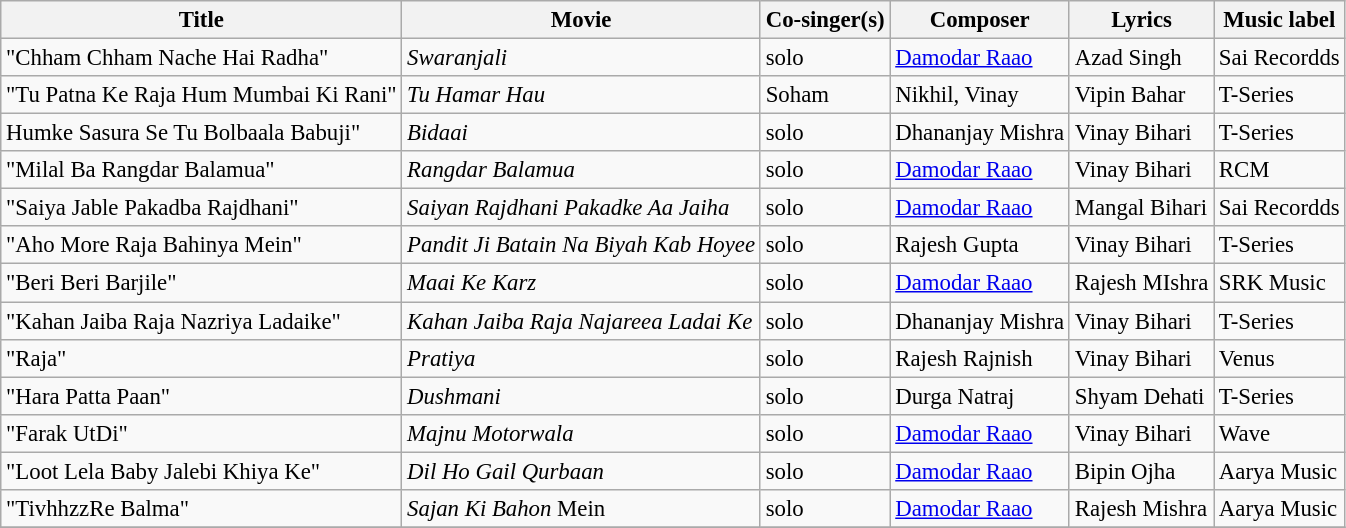<table class="wikitable" style="font-size:95%;">
<tr>
<th>Title</th>
<th>Movie</th>
<th>Co-singer(s)</th>
<th>Composer</th>
<th>Lyrics</th>
<th>Music label</th>
</tr>
<tr>
<td>"Chham Chham Nache Hai Radha"</td>
<td><em>Swaranjali</em></td>
<td>solo</td>
<td><a href='#'>Damodar Raao</a></td>
<td>Azad Singh</td>
<td>Sai Recordds</td>
</tr>
<tr>
<td>"Tu Patna Ke Raja Hum Mumbai Ki Rani"</td>
<td><em>Tu Hamar Hau</em></td>
<td>Soham</td>
<td>Nikhil, Vinay</td>
<td>Vipin Bahar</td>
<td>T-Series</td>
</tr>
<tr>
<td>Humke Sasura Se Tu Bolbaala Babuji"</td>
<td><em>Bidaai</em></td>
<td>solo</td>
<td>Dhananjay Mishra</td>
<td>Vinay Bihari</td>
<td>T-Series</td>
</tr>
<tr>
<td>"Milal Ba Rangdar Balamua"</td>
<td><em>Rangdar Balamua</em></td>
<td>solo</td>
<td><a href='#'>Damodar Raao</a></td>
<td>Vinay Bihari</td>
<td>RCM</td>
</tr>
<tr>
<td>"Saiya Jable Pakadba Rajdhani"</td>
<td><em>Saiyan Rajdhani Pakadke Aa Jaiha</em></td>
<td>solo</td>
<td><a href='#'>Damodar Raao</a></td>
<td>Mangal Bihari</td>
<td>Sai Recordds</td>
</tr>
<tr>
<td>"Aho More Raja Bahinya Mein"</td>
<td><em>Pandit Ji Batain Na Biyah Kab Hoyee</em></td>
<td>solo</td>
<td>Rajesh Gupta</td>
<td>Vinay Bihari</td>
<td>T-Series</td>
</tr>
<tr>
<td>"Beri Beri Barjile"</td>
<td><em>Maai Ke Karz</em></td>
<td>solo</td>
<td><a href='#'>Damodar Raao</a></td>
<td>Rajesh MIshra</td>
<td>SRK Music</td>
</tr>
<tr>
<td>"Kahan Jaiba Raja Nazriya Ladaike"</td>
<td><em>Kahan Jaiba Raja Najareea Ladai Ke</em></td>
<td>solo</td>
<td>Dhananjay Mishra</td>
<td>Vinay Bihari</td>
<td>T-Series</td>
</tr>
<tr>
<td>"Raja"</td>
<td><em>Pratiya</em></td>
<td>solo</td>
<td>Rajesh Rajnish</td>
<td>Vinay Bihari</td>
<td>Venus</td>
</tr>
<tr>
<td>"Hara Patta Paan"</td>
<td><em>Dushmani</em></td>
<td>solo</td>
<td>Durga Natraj</td>
<td>Shyam Dehati</td>
<td>T-Series</td>
</tr>
<tr>
<td>"Farak UtDi"</td>
<td><em>Majnu Motorwala</em></td>
<td>solo</td>
<td><a href='#'>Damodar Raao</a></td>
<td>Vinay Bihari</td>
<td>Wave</td>
</tr>
<tr>
<td>"Loot Lela Baby Jalebi Khiya Ke"</td>
<td><em>Dil Ho Gail Qurbaan</em></td>
<td>solo</td>
<td><a href='#'>Damodar Raao</a></td>
<td>Bipin Ojha</td>
<td>Aarya Music</td>
</tr>
<tr>
<td>"TivhhzzRe Balma"</td>
<td><em>Sajan Ki Bahon</em> Mein</td>
<td>solo</td>
<td><a href='#'>Damodar Raao</a></td>
<td>Rajesh Mishra</td>
<td>Aarya Music</td>
</tr>
<tr>
</tr>
</table>
